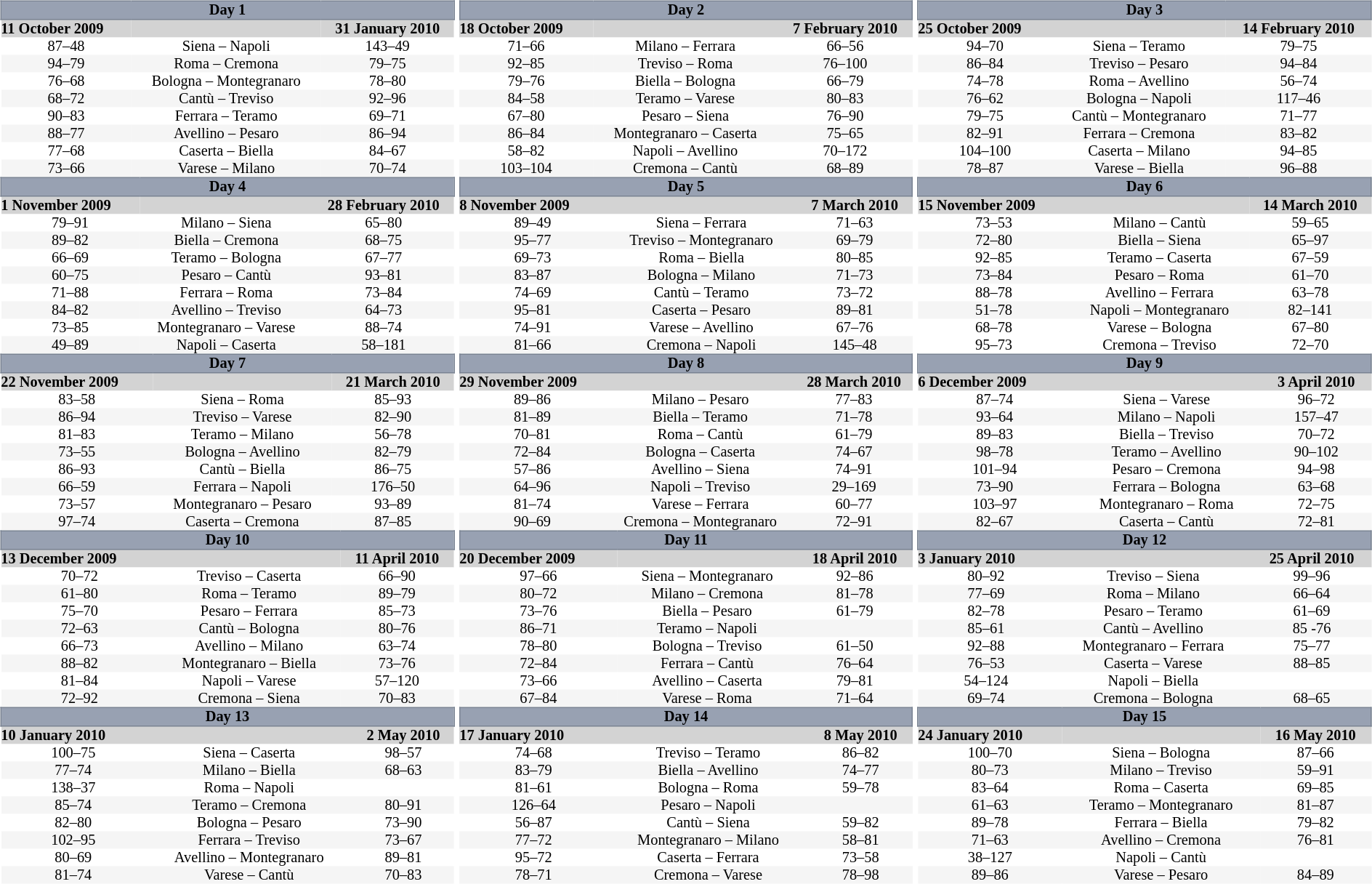<table width=100%>
<tr>
<td width=33% valign="top"><br><table border=0 cellspacing=0 cellpadding=0 style="font-size: 85%; border-collapse: collapse;" width=100%>
<tr>
<td colspan=5 bgcolor=#98A1B2 style="border:1px solid #7A8392;text-align:center;"><span><strong>Day 1</strong></span></td>
</tr>
<tr bgcolor="D3D3D3">
<th align=left>11 October 2009</th>
<th></th>
<th align=>31 January 2010</th>
</tr>
<tr align=center bgcolor=#FFFFFF>
<td>87–48</td>
<td>Siena – Napoli</td>
<td>143–49</td>
</tr>
<tr align=center bgcolor=#f5f5f5>
<td>94–79</td>
<td>Roma – Cremona</td>
<td>79–75</td>
</tr>
<tr align=center bgcolor=#FFFFFF>
<td>76–68</td>
<td>Bologna – Montegranaro</td>
<td>78–80</td>
</tr>
<tr align=center bgcolor=#f5f5f5>
<td>68–72</td>
<td>Cantù – Treviso</td>
<td>92–96</td>
</tr>
<tr align=center bgcolor=#FFFFFF>
<td>90–83</td>
<td>Ferrara – Teramo</td>
<td>69–71</td>
</tr>
<tr align=center bgcolor=#f5f5f5>
<td>88–77</td>
<td>Avellino – Pesaro</td>
<td>86–94</td>
</tr>
<tr align=center bgcolor=#FFFFFF>
<td>77–68</td>
<td>Caserta – Biella</td>
<td>84–67</td>
</tr>
<tr align=center bgcolor=#f5f5f5>
<td>73–66</td>
<td>Varese – Milano</td>
<td>70–74</td>
</tr>
</table>
<table border=0 cellspacing=0 cellpadding=0 style="font-size: 85%; border-collapse: collapse;" width=100%>
<tr>
<td colspan=5 bgcolor=#98A1B2 style="border:1px solid #7A8392;text-align:center;"><span><strong>Day 4</strong></span></td>
</tr>
<tr bgcolor="D3D3D3">
<th align=left>1 November 2009</th>
<th></th>
<th align=>28 February 2010</th>
</tr>
<tr align=center bgcolor=#FFFFFF>
<td>79–91</td>
<td>Milano – Siena</td>
<td>65–80</td>
</tr>
<tr align=center bgcolor=#f5f5f5>
<td>89–82</td>
<td>Biella – Cremona</td>
<td>68–75</td>
</tr>
<tr align=center bgcolor=#FFFFFF>
<td>66–69</td>
<td>Teramo – Bologna</td>
<td>67–77</td>
</tr>
<tr align=center bgcolor=#f5f5f5>
<td>60–75</td>
<td>Pesaro – Cantù</td>
<td>93–81</td>
</tr>
<tr align=center bgcolor=#FFFFFF>
<td>71–88</td>
<td>Ferrara – Roma</td>
<td>73–84</td>
</tr>
<tr align=center bgcolor=#f5f5f5>
<td>84–82</td>
<td>Avellino – Treviso</td>
<td>64–73</td>
</tr>
<tr align=center bgcolor=#FFFFFF>
<td>73–85</td>
<td>Montegranaro – Varese</td>
<td>88–74</td>
</tr>
<tr align=center bgcolor=#f5f5f5>
<td>49–89</td>
<td>Napoli – Caserta</td>
<td>58–181</td>
</tr>
</table>
<table border=0 cellspacing=0 cellpadding=0 style="font-size: 85%; border-collapse: collapse;" width=100%>
<tr>
<td colspan=5 bgcolor=#98A1B2 style="border:1px solid #7A8392;text-align:center;"><span><strong>Day 7</strong></span></td>
</tr>
<tr bgcolor="D3D3D3">
<th align=left>22 November 2009</th>
<th></th>
<th align=>21 March 2010</th>
</tr>
<tr align=center bgcolor=#FFFFFF>
<td>83–58</td>
<td>Siena – Roma</td>
<td>85–93</td>
</tr>
<tr align=center bgcolor=#F5F5F5>
<td>86–94</td>
<td>Treviso – Varese</td>
<td>82–90</td>
</tr>
<tr align=center bgcolor=#FFFFFF>
<td>81–83</td>
<td>Teramo – Milano</td>
<td>56–78</td>
</tr>
<tr align=center bgcolor=#F5F5F5>
<td>73–55</td>
<td>Bologna – Avellino</td>
<td>82–79</td>
</tr>
<tr align=center bgcolor=#FFFFFF>
<td>86–93</td>
<td>Cantù – Biella</td>
<td>86–75</td>
</tr>
<tr align=center bgcolor=#F5F5F5>
<td>66–59</td>
<td>Ferrara – Napoli</td>
<td>176–50</td>
</tr>
<tr align=center bgcolor=#FFFFFF>
<td>73–57</td>
<td>Montegranaro – Pesaro</td>
<td>93–89</td>
</tr>
<tr align=center bgcolor=#F5F5F5>
<td>97–74</td>
<td>Caserta – Cremona</td>
<td>87–85</td>
</tr>
</table>
<table border=0 cellspacing=0 cellpadding=0 style="font-size: 85%; border-collapse: collapse;" width=100%>
<tr>
<td colspan=5 bgcolor=#98A1B2 style="border:1px solid #7A8392;text-align:center;"><span><strong>Day 10</strong></span></td>
</tr>
<tr bgcolor="D3D3D3">
<th align=left>13 December 2009</th>
<th></th>
<th align=>11 April 2010</th>
</tr>
<tr align=center bgcolor=#FFFFFF>
<td>70–72</td>
<td>Treviso – Caserta</td>
<td>66–90</td>
</tr>
<tr align=center bgcolor=#F5F5F5>
<td>61–80</td>
<td>Roma – Teramo</td>
<td>89–79</td>
</tr>
<tr align=center bgcolor=#FFFFFF>
<td>75–70</td>
<td>Pesaro – Ferrara</td>
<td>85–73</td>
</tr>
<tr align=center bgcolor=#F5F5F5>
<td>72–63</td>
<td>Cantù – Bologna</td>
<td>80–76</td>
</tr>
<tr align=center bgcolor=#FFFFFF>
<td>66–73</td>
<td>Avellino – Milano</td>
<td>63–74</td>
</tr>
<tr align=center bgcolor=#F5F5F5>
<td>88–82</td>
<td>Montegranaro – Biella</td>
<td>73–76</td>
</tr>
<tr align=center bgcolor=#FFFFFF>
<td>81–84</td>
<td>Napoli – Varese</td>
<td>57–120</td>
</tr>
<tr align=center bgcolor=#F5F5F5>
<td>72–92</td>
<td>Cremona – Siena</td>
<td>70–83</td>
</tr>
</table>
<table border=0 cellspacing=0 cellpadding=0 style="font-size: 85%; border-collapse: collapse;" width=100%>
<tr>
<td colspan=5 bgcolor=#98A1B2 style="border:1px solid #7A8392;text-align:center;"><span><strong>Day 13</strong></span></td>
</tr>
<tr bgcolor="D3D3D3">
<th align=left>10 January 2010</th>
<th></th>
<th align=>2 May 2010</th>
</tr>
<tr align=center bgcolor=#FFFFFF>
<td>100–75</td>
<td>Siena – Caserta</td>
<td>98–57</td>
</tr>
<tr align=center bgcolor=#F5F5F5>
<td>77–74</td>
<td>Milano – Biella</td>
<td>68–63</td>
</tr>
<tr align=center bgcolor=#FFFFFF>
<td>138–37</td>
<td>Roma – Napoli</td>
<td></td>
</tr>
<tr align=center bgcolor=#F5F5F5>
<td>85–74</td>
<td>Teramo – Cremona</td>
<td>80–91</td>
</tr>
<tr align=center bgcolor=#FFFFFF>
<td>82–80</td>
<td>Bologna – Pesaro</td>
<td>73–90</td>
</tr>
<tr align=center bgcolor=#F5F5F5>
<td>102–95</td>
<td>Ferrara – Treviso</td>
<td>73–67</td>
</tr>
<tr align=center bgcolor=#FFFFFF>
<td>80–69</td>
<td>Avellino – Montegranaro</td>
<td>89–81</td>
</tr>
<tr align=center bgcolor=#F5F5F5>
<td>81–74</td>
<td>Varese – Cantù</td>
<td>70–83</td>
</tr>
</table>
</td>
<td width=33% valign="top"><br><table border=0 cellspacing=0 cellpadding=0 style="font-size: 85%; border-collapse: collapse;" width=100%>
<tr>
<td colspan=5 bgcolor=#98A1B2 style="border:1px solid #7A8392;text-align:center;"><span><strong>Day 2</strong></span></td>
</tr>
<tr bgcolor="D3D3D3">
<th align=left>18 October 2009</th>
<th></th>
<th align=>7 February 2010</th>
</tr>
<tr align=center bgcolor=#FFFFFF>
<td>71–66</td>
<td>Milano – Ferrara</td>
<td>66–56</td>
</tr>
<tr align=center bgcolor=#f5f5f5>
<td>92–85</td>
<td>Treviso – Roma</td>
<td>76–100</td>
</tr>
<tr align=center bgcolor=#FFFFFF>
<td>79–76</td>
<td>Biella – Bologna</td>
<td>66–79</td>
</tr>
<tr align=center bgcolor=#f5f5f5>
<td>84–58</td>
<td>Teramo – Varese</td>
<td>80–83</td>
</tr>
<tr align=center bgcolor=#FFFFFF>
<td>67–80</td>
<td>Pesaro – Siena</td>
<td>76–90</td>
</tr>
<tr align=center bgcolor=#f5f5f5>
<td>86–84</td>
<td>Montegranaro – Caserta</td>
<td>75–65</td>
</tr>
<tr align=center bgcolor=#FFFFFF>
<td>58–82</td>
<td>Napoli – Avellino</td>
<td>70–172</td>
</tr>
<tr align=center bgcolor=#f5f5f5>
<td>103–104</td>
<td>Cremona – Cantù</td>
<td>68–89</td>
</tr>
</table>
<table border=0 cellspacing=0 cellpadding=0 style="font-size: 85%; border-collapse: collapse;" width=100%>
<tr>
<td colspan=5 bgcolor=#98A1B2 style="border:1px solid #7A8392;text-align:center;"><span><strong>Day 5</strong></span></td>
</tr>
<tr bgcolor="D3D3D3">
<th align=left>8 November 2009</th>
<th></th>
<th align=>7 March 2010</th>
</tr>
<tr align=center bgcolor=#FFFFFF>
<td>89–49</td>
<td>Siena – Ferrara</td>
<td>71–63</td>
</tr>
<tr align=center bgcolor=#F5F5F5>
<td>95–77</td>
<td>Treviso – Montegranaro</td>
<td>69–79</td>
</tr>
<tr align=center bgcolor=#FFFFFF>
<td>69–73</td>
<td>Roma – Biella</td>
<td>80–85</td>
</tr>
<tr align=center bgcolor=#F5F5F5>
<td>83–87</td>
<td>Bologna – Milano</td>
<td>71–73</td>
</tr>
<tr align=center bgcolor=#FFFFFF>
<td>74–69</td>
<td>Cantù – Teramo</td>
<td>73–72</td>
</tr>
<tr align=center bgcolor=#F5F5F5>
<td>95–81</td>
<td>Caserta – Pesaro</td>
<td>89–81</td>
</tr>
<tr align=center bgcolor=#FFFFFF>
<td>74–91</td>
<td>Varese – Avellino</td>
<td>67–76</td>
</tr>
<tr align=center bgcolor=#F5F5F5>
<td>81–66</td>
<td>Cremona – Napoli</td>
<td>145–48</td>
</tr>
</table>
<table border=0 cellspacing=0 cellpadding=0 style="font-size: 85%; border-collapse: collapse;" width=100%>
<tr>
<td colspan=5 bgcolor=#98A1B2 style="border:1px solid #7A8392;text-align:center;"><span><strong>Day 8</strong></span></td>
</tr>
<tr bgcolor="D3D3D3">
<th align=left>29 November 2009</th>
<th></th>
<th align=>28 March 2010</th>
</tr>
<tr align=center bgcolor=#FFFFFF>
<td>89–86</td>
<td>Milano – Pesaro</td>
<td>77–83</td>
</tr>
<tr align=center bgcolor=#F5F5F5>
<td>81–89</td>
<td>Biella – Teramo</td>
<td>71–78</td>
</tr>
<tr align=center bgcolor=#FFFFFF>
<td>70–81</td>
<td>Roma – Cantù</td>
<td>61–79</td>
</tr>
<tr align=center bgcolor=#F5F5F5>
<td>72–84</td>
<td>Bologna – Caserta</td>
<td>74–67</td>
</tr>
<tr align=center bgcolor=#FFFFFF>
<td>57–86</td>
<td>Avellino – Siena</td>
<td>74–91</td>
</tr>
<tr align=center bgcolor=#F5F5F5>
<td>64–96</td>
<td>Napoli – Treviso</td>
<td>29–169</td>
</tr>
<tr align=center bgcolor=#FFFFFF>
<td>81–74</td>
<td>Varese – Ferrara</td>
<td>60–77</td>
</tr>
<tr align=center bgcolor=#F5F5F5>
<td>90–69</td>
<td>Cremona – Montegranaro</td>
<td>72–91</td>
</tr>
</table>
<table border=0 cellspacing=0 cellpadding=0 style="font-size: 85%; border-collapse: collapse;" width=100%>
<tr>
<td colspan=5 bgcolor=#98A1B2 style="border:1px solid #7A8392;text-align:center;"><span><strong>Day 11</strong></span></td>
</tr>
<tr bgcolor="D3D3D3">
<th align=left>20 December 2009</th>
<th></th>
<th align=>18 April 2010</th>
</tr>
<tr align=center bgcolor=#FFFFFF>
<td>97–66</td>
<td>Siena – Montegranaro</td>
<td>92–86</td>
</tr>
<tr align=center bgcolor=#F5F5F5>
<td>80–72</td>
<td>Milano – Cremona</td>
<td>81–78</td>
</tr>
<tr align=center bgcolor=#FFFFFF>
<td>73–76</td>
<td>Biella – Pesaro</td>
<td>61–79</td>
</tr>
<tr align=center bgcolor=#F5F5F5>
<td>86–71</td>
<td>Teramo – Napoli</td>
<td></td>
</tr>
<tr align=center bgcolor=#FFFFFF>
<td>78–80</td>
<td>Bologna – Treviso</td>
<td>61–50</td>
</tr>
<tr align=center bgcolor=#F5F5F5>
<td>72–84</td>
<td>Ferrara – Cantù</td>
<td>76–64</td>
</tr>
<tr align=center bgcolor=#FFFFFF>
<td>73–66</td>
<td>Avellino – Caserta</td>
<td>79–81</td>
</tr>
<tr align=center bgcolor=#F5F5F5>
<td>67–84</td>
<td>Varese – Roma</td>
<td>71–64</td>
</tr>
</table>
<table border=0 cellspacing=0 cellpadding=0 style="font-size: 85%; border-collapse: collapse;" width=100%>
<tr>
<td colspan=5 bgcolor=#98A1B2 style="border:1px solid #7A8392;text-align:center;"><span><strong>Day 14</strong></span></td>
</tr>
<tr bgcolor="D3D3D3">
<th align=left>17 January 2010</th>
<th></th>
<th align=>8 May 2010</th>
</tr>
<tr align=center bgcolor=#FFFFFF>
<td>74–68</td>
<td>Treviso – Teramo</td>
<td>86–82</td>
</tr>
<tr align=center bgcolor=#F5F5F5>
<td>83–79</td>
<td>Biella – Avellino</td>
<td>74–77</td>
</tr>
<tr align=center bgcolor=#FFFFFF>
<td>81–61</td>
<td>Bologna – Roma</td>
<td>59–78</td>
</tr>
<tr align=center bgcolor=#F5F5F5>
<td>126–64</td>
<td>Pesaro – Napoli</td>
<td></td>
</tr>
<tr align=center bgcolor=#FFFFFF>
<td>56–87</td>
<td>Cantù – Siena</td>
<td>59–82</td>
</tr>
<tr align=center bgcolor=#F5F5F5>
<td>77–72</td>
<td>Montegranaro – Milano</td>
<td>58–81</td>
</tr>
<tr align=center bgcolor=#FFFFFF>
<td>95–72</td>
<td>Caserta – Ferrara</td>
<td>73–58</td>
</tr>
<tr align=center bgcolor=#F5F5F5>
<td>78–71</td>
<td>Cremona – Varese</td>
<td>78–98</td>
</tr>
</table>
</td>
<td width=33% valign="top"><br><table border=0 cellspacing=0 cellpadding=0 style="font-size: 85%; border-collapse: collapse;" width=100%>
<tr>
<td colspan=5 bgcolor=#98A1B2 style="border:1px solid #7A8392;text-align:center;"><span><strong>Day 3</strong></span></td>
</tr>
<tr bgcolor="D3D3D3">
<th align=left>25 October 2009</th>
<th></th>
<th align=>14 February 2010</th>
</tr>
<tr align=center bgcolor=#FFFFFF>
<td>94–70</td>
<td>Siena – Teramo</td>
<td>79–75</td>
</tr>
<tr align=center bgcolor=#f5f5f5>
<td>86–84</td>
<td>Treviso – Pesaro</td>
<td>94–84</td>
</tr>
<tr align=center bgcolor=#FFFFFF>
<td>74–78</td>
<td>Roma – Avellino</td>
<td>56–74</td>
</tr>
<tr align=center bgcolor=#f5f5f5>
<td>76–62</td>
<td>Bologna – Napoli</td>
<td>117–46</td>
</tr>
<tr align=center bgcolor=#FFFFFF>
<td>79–75</td>
<td>Cantù – Montegranaro</td>
<td>71–77</td>
</tr>
<tr align=center bgcolor=#f5f5f5>
<td>82–91</td>
<td>Ferrara – Cremona</td>
<td>83–82</td>
</tr>
<tr align=center bgcolor=#FFFFFF>
<td>104–100</td>
<td>Caserta – Milano</td>
<td>94–85</td>
</tr>
<tr align=center bgcolor=#f5f5f5>
<td>78–87</td>
<td>Varese – Biella</td>
<td>96–88</td>
</tr>
</table>
<table border=0 cellspacing=0 cellpadding=0 style="font-size: 85%; border-collapse: collapse;" width=100%>
<tr>
<td colspan=5 bgcolor=#98A1B2 style="border:1px solid #7A8392;text-align:center;"><span><strong>Day 6</strong></span></td>
</tr>
<tr bgcolor="D3D3D3">
<th align=left>15 November 2009</th>
<th></th>
<th align=>14 March 2010</th>
</tr>
<tr align=center bgcolor=#FFFFFF>
<td>73–53</td>
<td>Milano – Cantù</td>
<td>59–65</td>
</tr>
<tr align=center bgcolor=#F5F5F5>
<td>72–80</td>
<td>Biella – Siena</td>
<td>65–97</td>
</tr>
<tr align=center bgcolor=#FFFFFF>
<td>92–85</td>
<td>Teramo – Caserta</td>
<td>67–59</td>
</tr>
<tr align=center bgcolor=#F5F5F5>
<td>73–84</td>
<td>Pesaro – Roma</td>
<td>61–70</td>
</tr>
<tr align=center bgcolor=#FFFFFF>
<td>88–78</td>
<td>Avellino – Ferrara</td>
<td>63–78</td>
</tr>
<tr align=center bgcolor=#F5F5F5>
<td>51–78</td>
<td>Napoli – Montegranaro</td>
<td>82–141</td>
</tr>
<tr align=center bgcolor=#FFFFFF>
<td>68–78</td>
<td>Varese – Bologna</td>
<td>67–80</td>
</tr>
<tr align=center bgcolor=#FFFFFF>
<td>95–73</td>
<td>Cremona – Treviso</td>
<td>72–70</td>
</tr>
</table>
<table border=0 cellspacing=0 cellpadding=0 style="font-size: 85%; border-collapse: collapse;" width=100%>
<tr>
<td colspan=5 bgcolor=#98A1B2 style="border:1px solid #7A8392;text-align:center;"><span><strong>Day 9</strong></span></td>
</tr>
<tr bgcolor="D3D3D3">
<th align=left>6 December 2009</th>
<th></th>
<th align=>3 April 2010</th>
</tr>
<tr align=center bgcolor=#FFFFFF>
<td>87–74</td>
<td>Siena – Varese</td>
<td>96–72</td>
</tr>
<tr align=center bgcolor=#F5F5F5>
<td>93–64</td>
<td>Milano – Napoli</td>
<td>157–47</td>
</tr>
<tr align=center bgcolor=#FFFFFF>
<td>89–83</td>
<td>Biella – Treviso</td>
<td>70–72</td>
</tr>
<tr align=center bgcolor=#F5F5F5>
<td>98–78</td>
<td>Teramo – Avellino</td>
<td>90–102</td>
</tr>
<tr align=center bgcolor=#FFFFFF>
<td>101–94</td>
<td>Pesaro – Cremona</td>
<td>94–98</td>
</tr>
<tr align=center bgcolor=#F5F5F5>
<td>73–90</td>
<td>Ferrara – Bologna</td>
<td>63–68</td>
</tr>
<tr align=center bgcolor=#FFFFFF>
<td>103–97</td>
<td>Montegranaro – Roma</td>
<td>72–75</td>
</tr>
<tr align=center bgcolor=#F5F5F5>
<td>82–67</td>
<td>Caserta – Cantù</td>
<td>72–81</td>
</tr>
</table>
<table border=0 cellspacing=0 cellpadding=0 style="font-size: 85%; border-collapse: collapse;" width=100%>
<tr>
<td colspan=5 bgcolor=#98A1B2 style="border:1px solid #7A8392;text-align:center;"><span><strong>Day 12</strong></span></td>
</tr>
<tr bgcolor="D3D3D3">
<th align=left>3 January 2010</th>
<th></th>
<th align=>25 April 2010</th>
</tr>
<tr align=center bgcolor=#FFFFFF>
<td>80–92</td>
<td>Treviso – Siena</td>
<td>99–96</td>
</tr>
<tr align=center bgcolor=#F5F5F5>
<td>77–69</td>
<td>Roma – Milano</td>
<td>66–64</td>
</tr>
<tr align=center bgcolor=#FFFFFF>
<td>82–78</td>
<td>Pesaro – Teramo</td>
<td>61–69</td>
</tr>
<tr align=center bgcolor=#F5F5F5>
<td>85–61</td>
<td>Cantù – Avellino</td>
<td>85 -76</td>
</tr>
<tr align=center bgcolor=#FFFFFF>
<td>92–88</td>
<td>Montegranaro – Ferrara</td>
<td>75–77</td>
</tr>
<tr align=center bgcolor=#F5F5F5>
<td>76–53</td>
<td>Caserta – Varese</td>
<td>88–85</td>
</tr>
<tr align=center bgcolor=#FFFFFF>
<td>54–124</td>
<td>Napoli – Biella</td>
<td></td>
</tr>
<tr align=center bgcolor=#F5F5F5>
<td>69–74</td>
<td>Cremona – Bologna</td>
<td>68–65</td>
</tr>
</table>
<table border=0 cellspacing=0 cellpadding=0 style="font-size: 85%; border-collapse: collapse;" width=100%>
<tr>
<td colspan=5 bgcolor=#98A1B2 style="border:1px solid #7A8392;text-align:center;"><span><strong>Day 15</strong></span></td>
</tr>
<tr bgcolor="D3D3D3">
<th align=left>24 January 2010</th>
<th></th>
<th align=>16 May 2010</th>
</tr>
<tr align=center bgcolor=#FFFFFF>
<td>100–70</td>
<td>Siena – Bologna</td>
<td>87–66</td>
</tr>
<tr align=center bgcolor=#F5F5F5>
<td>80–73</td>
<td>Milano – Treviso</td>
<td>59–91</td>
</tr>
<tr align=center bgcolor=#FFFFFF>
<td>83–64</td>
<td>Roma – Caserta</td>
<td>69–85</td>
</tr>
<tr align=center bgcolor=#F5F5F5>
<td>61–63</td>
<td>Teramo – Montegranaro</td>
<td>81–87</td>
</tr>
<tr align=center bgcolor=#FFFFFF>
<td>89–78</td>
<td>Ferrara – Biella</td>
<td>79–82</td>
</tr>
<tr align=center bgcolor=#F5F5F5>
<td>71–63</td>
<td>Avellino – Cremona</td>
<td>76–81</td>
</tr>
<tr align=center bgcolor=#FFFFFF>
<td>38–127</td>
<td>Napoli – Cantù</td>
<td></td>
</tr>
<tr align=center bgcolor=#F5F5F5>
<td>89–86</td>
<td>Varese – Pesaro</td>
<td>84–89</td>
</tr>
</table>
</td>
</tr>
</table>
